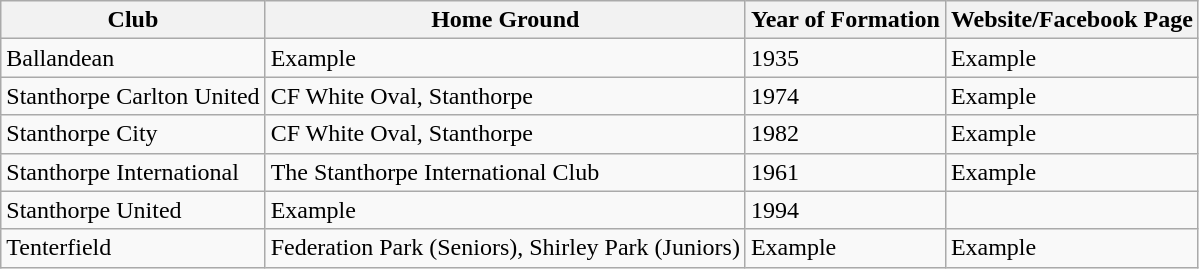<table class="wikitable">
<tr>
<th>Club</th>
<th>Home Ground</th>
<th>Year of Formation</th>
<th>Website/Facebook Page</th>
</tr>
<tr>
<td>Ballandean</td>
<td>Example</td>
<td>1935</td>
<td>Example</td>
</tr>
<tr>
<td>Stanthorpe Carlton United</td>
<td>CF White Oval, Stanthorpe</td>
<td>1974</td>
<td>Example</td>
</tr>
<tr>
<td>Stanthorpe City</td>
<td>CF White Oval, Stanthorpe</td>
<td>1982</td>
<td>Example</td>
</tr>
<tr>
<td>Stanthorpe International</td>
<td>The Stanthorpe International Club</td>
<td>1961</td>
<td>Example</td>
</tr>
<tr>
<td>Stanthorpe United</td>
<td>Example</td>
<td>1994</td>
<td></td>
</tr>
<tr>
<td>Tenterfield</td>
<td>Federation Park (Seniors), Shirley Park (Juniors)</td>
<td>Example</td>
<td>Example</td>
</tr>
</table>
